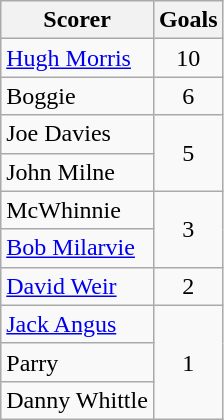<table class="wikitable">
<tr>
<th>Scorer</th>
<th>Goals</th>
</tr>
<tr>
<td> <a href='#'>Hugh Morris</a></td>
<td align=center>10</td>
</tr>
<tr>
<td>Boggie</td>
<td align=center>6</td>
</tr>
<tr>
<td>Joe Davies</td>
<td rowspan="2" style="text-align:center;">5</td>
</tr>
<tr>
<td>John Milne</td>
</tr>
<tr>
<td>McWhinnie</td>
<td rowspan="2" style="text-align:center;">3</td>
</tr>
<tr>
<td> <a href='#'>Bob Milarvie</a></td>
</tr>
<tr>
<td> <a href='#'>David Weir</a></td>
<td align=center>2</td>
</tr>
<tr>
<td> <a href='#'>Jack Angus</a></td>
<td rowspan="3" style="text-align:center;">1</td>
</tr>
<tr>
<td>Parry</td>
</tr>
<tr>
<td>Danny Whittle</td>
</tr>
</table>
